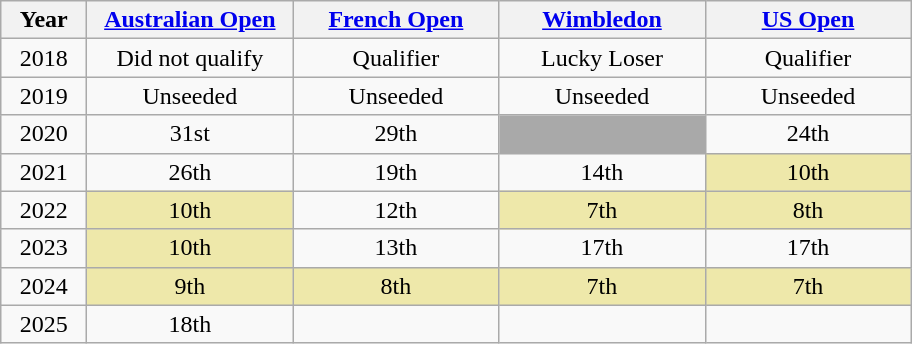<table class="wikitable" style="font-size:100%;text-align:center;">
<tr>
<th width="50">Year</th>
<th width="130"><a href='#'>Australian Open</a></th>
<th width="130"><a href='#'>French Open</a></th>
<th width="130"><a href='#'>Wimbledon</a></th>
<th width="130"><a href='#'>US Open</a></th>
</tr>
<tr>
<td>2018</td>
<td>Did not qualify</td>
<td>Qualifier</td>
<td>Lucky Loser</td>
<td>Qualifier</td>
</tr>
<tr>
<td>2019</td>
<td>Unseeded</td>
<td>Unseeded</td>
<td>Unseeded</td>
<td>Unseeded</td>
</tr>
<tr>
<td>2020</td>
<td>31st</td>
<td>29th</td>
<td bgcolor="darkgray"></td>
<td>24th</td>
</tr>
<tr>
<td>2021</td>
<td>26th</td>
<td>19th</td>
<td>14th</td>
<td bgcolor=eee8aa>10th</td>
</tr>
<tr>
<td>2022</td>
<td bgcolor=eee8aa>10th</td>
<td>12th</td>
<td bgcolor=eee8aa>7th</td>
<td bgcolor=eee8aa>8th</td>
</tr>
<tr>
<td>2023</td>
<td bgcolor=eee8aa>10th</td>
<td>13th</td>
<td>17th</td>
<td>17th</td>
</tr>
<tr>
<td>2024</td>
<td bgcolor=eee8aa>9th</td>
<td bgcolor=eee8aa>8th</td>
<td bgcolor=eee8aa>7th</td>
<td bgcolor=eee8aa>7th</td>
</tr>
<tr>
<td>2025</td>
<td>18th</td>
<td></td>
<td></td>
<td></td>
</tr>
</table>
